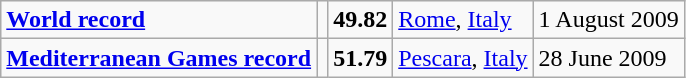<table class="wikitable">
<tr>
<td><strong><a href='#'>World record</a></strong></td>
<td></td>
<td><strong>49.82</strong></td>
<td><a href='#'>Rome</a>, <a href='#'>Italy</a></td>
<td>1 August 2009</td>
</tr>
<tr>
<td><strong><a href='#'>Mediterranean Games record</a></strong></td>
<td></td>
<td><strong>51.79</strong></td>
<td><a href='#'>Pescara</a>, <a href='#'>Italy</a></td>
<td>28 June 2009</td>
</tr>
</table>
